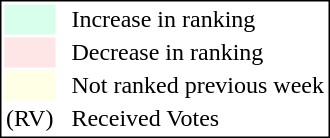<table style="border:1px solid black;">
<tr>
<td style="background:#D8FFEB; width:20px;"></td>
<td> </td>
<td>Increase in ranking</td>
</tr>
<tr>
<td style="background:#FFE6E6; width:20px;"></td>
<td> </td>
<td>Decrease in ranking</td>
</tr>
<tr>
<td style="background:#FFFFE6; width:20px;"></td>
<td> </td>
<td>Not ranked previous week</td>
</tr>
<tr>
<td>(RV)</td>
<td> </td>
<td>Received Votes</td>
</tr>
</table>
